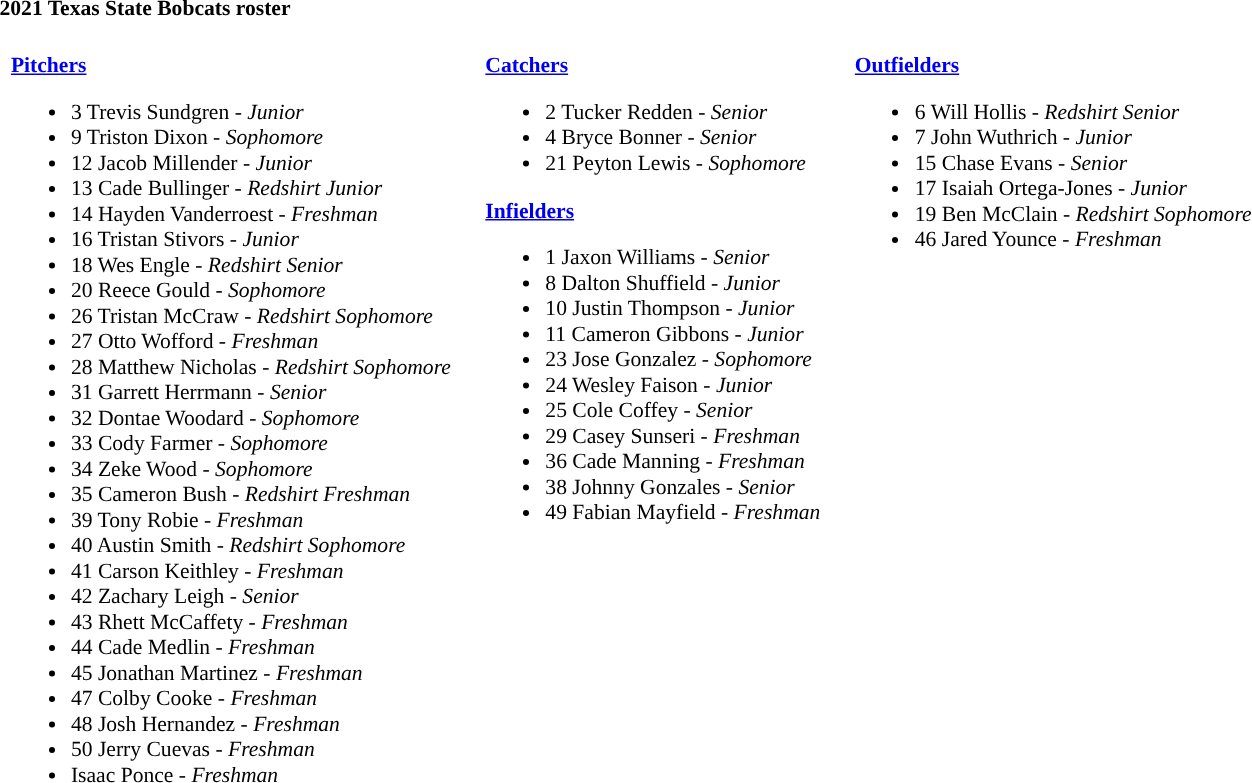<table class="toccolours" style="text-align: left; font-size:90%;">
<tr>
<th colspan="9">2021 Texas State Bobcats roster</th>
</tr>
<tr>
<td width="03"> </td>
<td valign="top"><br><strong><a href='#'>Pitchers</a></strong><ul><li>3 Trevis Sundgren - <em>Junior</em></li><li>9 Triston Dixon - <em>Sophomore</em></li><li>12 Jacob Millender - <em>Junior</em></li><li>13 Cade Bullinger - <em>Redshirt Junior</em></li><li>14 Hayden Vanderroest - <em>Freshman</em></li><li>16 Tristan Stivors - <em>Junior</em></li><li>18 Wes Engle - <em>Redshirt Senior</em></li><li>20 Reece Gould - <em>Sophomore</em></li><li>26 Tristan McCraw - <em>Redshirt Sophomore</em></li><li>27 Otto Wofford - <em>Freshman</em></li><li>28 Matthew Nicholas - <em>Redshirt Sophomore</em></li><li>31 Garrett Herrmann - <em>Senior</em></li><li>32 Dontae Woodard - <em>Sophomore</em></li><li>33 Cody Farmer - <em>Sophomore</em></li><li>34 Zeke Wood - <em>Sophomore</em></li><li>35 Cameron Bush - <em>Redshirt Freshman</em></li><li>39 Tony Robie - <em>Freshman</em></li><li>40 Austin Smith - <em>Redshirt Sophomore</em></li><li>41 Carson Keithley - <em>Freshman</em></li><li>42 Zachary Leigh - <em>Senior</em></li><li>43 Rhett McCaffety - <em>Freshman</em></li><li>44 Cade Medlin - <em>Freshman</em></li><li>45 Jonathan Martinez - <em>Freshman</em></li><li>47 Colby Cooke - <em>Freshman</em></li><li>48 Josh Hernandez - <em>Freshman</em></li><li>50 Jerry Cuevas - <em>Freshman</em></li><li>Isaac Ponce - <em>Freshman</em></li></ul></td>
<td width="15"> </td>
<td valign="top"><br><strong><a href='#'>Catchers</a></strong><ul><li>2 Tucker Redden - <em>Senior</em></li><li>4 Bryce Bonner - <em>Senior</em></li><li>21 Peyton Lewis - <em>Sophomore</em></li></ul><strong><a href='#'>Infielders</a></strong><ul><li>1 Jaxon Williams - <em>Senior</em></li><li>8 Dalton Shuffield - <em>Junior</em></li><li>10 Justin Thompson - <em>Junior</em></li><li>11 Cameron Gibbons - <em>Junior</em></li><li>23 Jose Gonzalez - <em>Sophomore</em></li><li>24 Wesley Faison - <em>Junior</em></li><li>25 Cole Coffey - <em>Senior</em></li><li>29 Casey Sunseri - <em>Freshman</em></li><li>36 Cade Manning - <em>Freshman</em></li><li>38 Johnny Gonzales - <em>Senior</em></li><li>49 Fabian Mayfield - <em>Freshman</em></li></ul></td>
<td width="15"> </td>
<td valign="top"><br><strong><a href='#'>Outfielders</a></strong><ul><li>6 Will Hollis - <em>Redshirt Senior</em></li><li>7 John Wuthrich - <em>Junior</em></li><li>15 Chase Evans - <em>Senior</em></li><li>17 Isaiah Ortega-Jones - <em>Junior</em></li><li>19 Ben McClain - <em>Redshirt Sophomore</em></li><li>46 Jared Younce - <em>Freshman</em></li></ul></td>
</tr>
</table>
